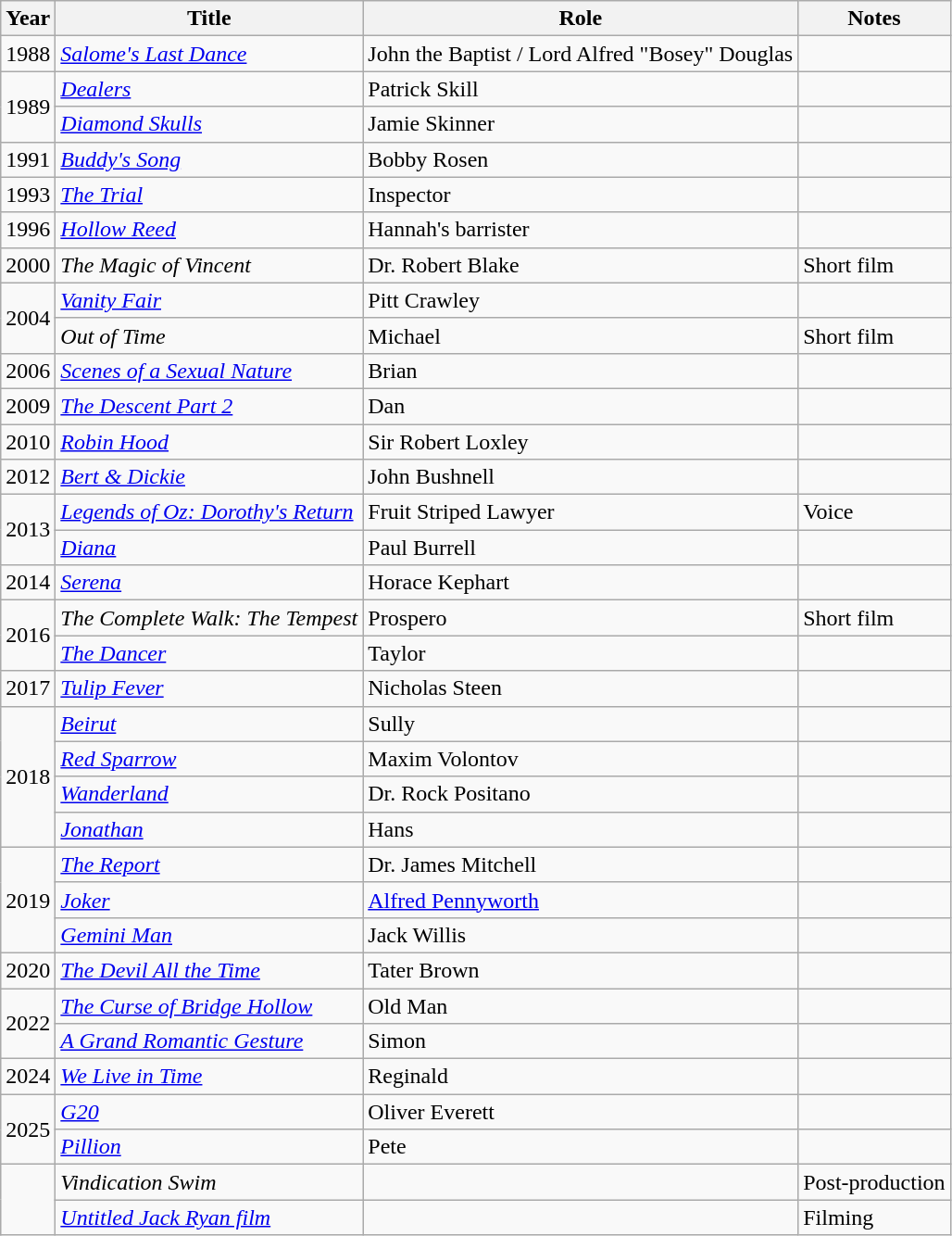<table class="wikitable">
<tr>
<th>Year</th>
<th>Title</th>
<th>Role</th>
<th>Notes</th>
</tr>
<tr>
<td>1988</td>
<td><em><a href='#'>Salome's Last Dance</a></em></td>
<td>John the Baptist / Lord Alfred "Bosey" Douglas</td>
<td></td>
</tr>
<tr>
<td rowspan=2>1989</td>
<td><em><a href='#'>Dealers</a></em></td>
<td>Patrick Skill</td>
<td></td>
</tr>
<tr>
<td><em><a href='#'>Diamond Skulls</a></em></td>
<td>Jamie Skinner</td>
<td></td>
</tr>
<tr>
<td>1991</td>
<td><em><a href='#'>Buddy's Song</a></em></td>
<td>Bobby Rosen</td>
<td></td>
</tr>
<tr>
<td>1993</td>
<td><em><a href='#'>The Trial</a></em></td>
<td>Inspector</td>
<td></td>
</tr>
<tr>
<td>1996</td>
<td><em><a href='#'>Hollow Reed</a></em></td>
<td>Hannah's barrister</td>
<td></td>
</tr>
<tr>
<td>2000</td>
<td><em>The Magic of Vincent</em></td>
<td>Dr. Robert Blake</td>
<td>Short film</td>
</tr>
<tr>
<td rowspan=2>2004</td>
<td><em><a href='#'>Vanity Fair</a></em></td>
<td>Pitt Crawley</td>
<td></td>
</tr>
<tr>
<td><em>Out of Time</em></td>
<td>Michael</td>
<td>Short film</td>
</tr>
<tr>
<td>2006</td>
<td><em><a href='#'>Scenes of a Sexual Nature</a></em></td>
<td>Brian</td>
<td></td>
</tr>
<tr>
<td>2009</td>
<td><em><a href='#'>The Descent Part 2</a></em></td>
<td>Dan</td>
<td></td>
</tr>
<tr>
<td>2010</td>
<td><em><a href='#'>Robin Hood</a></em></td>
<td>Sir Robert Loxley</td>
<td></td>
</tr>
<tr>
<td>2012</td>
<td><em><a href='#'>Bert & Dickie</a></em></td>
<td>John Bushnell</td>
<td></td>
</tr>
<tr>
<td rowspan=2>2013</td>
<td><em><a href='#'>Legends of Oz: Dorothy's Return</a></em></td>
<td>Fruit Striped Lawyer</td>
<td>Voice</td>
</tr>
<tr>
<td><em><a href='#'>Diana</a></em></td>
<td>Paul Burrell</td>
<td></td>
</tr>
<tr>
<td>2014</td>
<td><em><a href='#'>Serena</a></em></td>
<td>Horace Kephart</td>
<td></td>
</tr>
<tr>
<td rowspan=2>2016</td>
<td><em>The Complete Walk: The Tempest</em></td>
<td>Prospero</td>
<td>Short film</td>
</tr>
<tr>
<td><em><a href='#'>The Dancer</a></em></td>
<td>Taylor</td>
<td></td>
</tr>
<tr>
<td>2017</td>
<td><em><a href='#'>Tulip Fever</a></em></td>
<td>Nicholas Steen</td>
<td></td>
</tr>
<tr>
<td rowspan=4>2018</td>
<td><em><a href='#'>Beirut</a></em></td>
<td>Sully</td>
<td></td>
</tr>
<tr>
<td><em><a href='#'>Red Sparrow</a></em></td>
<td>Maxim Volontov</td>
<td></td>
</tr>
<tr>
<td><em><a href='#'>Wanderland</a></em></td>
<td>Dr. Rock Positano</td>
<td></td>
</tr>
<tr>
<td><em><a href='#'>Jonathan</a></em></td>
<td>Hans</td>
<td></td>
</tr>
<tr>
<td rowspan=3>2019</td>
<td><em><a href='#'>The Report</a></em></td>
<td>Dr. James Mitchell</td>
<td></td>
</tr>
<tr>
<td><em><a href='#'>Joker</a></em></td>
<td><a href='#'>Alfred Pennyworth</a></td>
<td></td>
</tr>
<tr>
<td><em><a href='#'>Gemini Man</a></em></td>
<td>Jack Willis</td>
<td></td>
</tr>
<tr>
<td>2020</td>
<td><em><a href='#'>The Devil All the Time</a></em></td>
<td>Tater Brown</td>
<td></td>
</tr>
<tr>
<td rowspan="2">2022</td>
<td><em><a href='#'>The Curse of Bridge Hollow</a></em></td>
<td>Old Man</td>
<td></td>
</tr>
<tr>
<td><em><a href='#'>A Grand Romantic Gesture</a></em></td>
<td>Simon</td>
<td></td>
</tr>
<tr>
<td>2024</td>
<td><em><a href='#'>We Live in Time</a></em></td>
<td>Reginald</td>
<td></td>
</tr>
<tr>
<td rowspan="2">2025</td>
<td><em><a href='#'>G20</a></em></td>
<td>Oliver Everett</td>
<td></td>
</tr>
<tr>
<td><em><a href='#'>Pillion</a></em></td>
<td>Pete</td>
<td></td>
</tr>
<tr>
<td rowspan="2"></td>
<td><em>Vindication Swim</em></td>
<td></td>
<td>Post-production</td>
</tr>
<tr>
<td><em><a href='#'>Untitled Jack Ryan film</a></em></td>
<td></td>
<td>Filming</td>
</tr>
</table>
